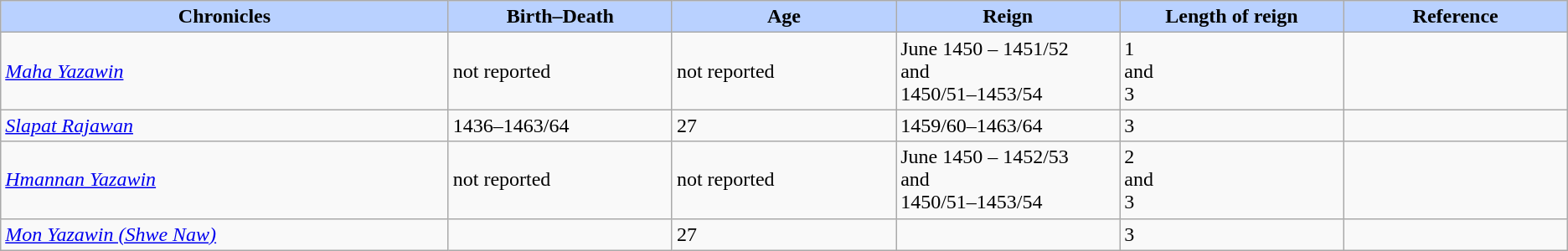<table class="wikitable">
<tr>
<th style="background-color:#B9D1FF" width=20%>Chronicles</th>
<th style="background-color:#B9D1FF" width=10%>Birth–Death</th>
<th style="background-color:#B9D1FF" width=10%>Age</th>
<th style="background-color:#B9D1FF" width=10%>Reign</th>
<th style="background-color:#B9D1FF" width=10%>Length of reign</th>
<th style="background-color:#B9D1FF" width=10%>Reference</th>
</tr>
<tr>
<td><em><a href='#'>Maha Yazawin</a></em></td>
<td>not reported</td>
<td>not reported</td>
<td>June 1450 – 1451/52 <br> and <br> 1450/51–1453/54</td>
<td>1 <br> and <br> 3</td>
<td></td>
</tr>
<tr>
<td><em><a href='#'>Slapat Rajawan</a></em></td>
<td> 1436–1463/64</td>
<td>27</td>
<td>1459/60–1463/64</td>
<td>3</td>
<td></td>
</tr>
<tr>
<td><em><a href='#'>Hmannan Yazawin</a></em></td>
<td>not reported</td>
<td>not reported</td>
<td>June 1450 – 1452/53 <br> and <br> 1450/51–1453/54</td>
<td>2 <br> and <br> 3</td>
<td></td>
</tr>
<tr>
<td><em><a href='#'>Mon Yazawin (Shwe Naw)</a></em></td>
<td></td>
<td>27</td>
<td></td>
<td>3</td>
<td></td>
</tr>
</table>
